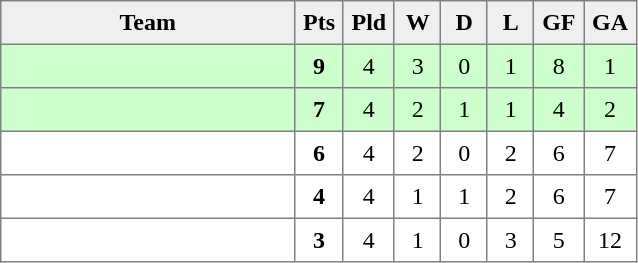<table style=border-collapse:collapse border=1 cellspacing=0 cellpadding=5>
<tr align=center bgcolor=#efefef>
<th width=185>Team</th>
<th width=20>Pts</th>
<th width=20>Pld</th>
<th width=20>W</th>
<th width=20>D</th>
<th width=20>L</th>
<th width=20>GF</th>
<th width=20>GA</th>
</tr>
<tr align=center bgcolor=#ccffcc>
<td style="text-align:left;"></td>
<td><strong>9</strong></td>
<td>4</td>
<td>3</td>
<td>0</td>
<td>1</td>
<td>8</td>
<td>1</td>
</tr>
<tr align=center bgcolor=#ccffcc>
<td style="text-align:left;"></td>
<td><strong>7</strong></td>
<td>4</td>
<td>2</td>
<td>1</td>
<td>1</td>
<td>4</td>
<td>2</td>
</tr>
<tr align=center>
<td style="text-align:left;"></td>
<td><strong>6</strong></td>
<td>4</td>
<td>2</td>
<td>0</td>
<td>2</td>
<td>6</td>
<td>7</td>
</tr>
<tr align=center>
<td style="text-align:left;"></td>
<td><strong>4</strong></td>
<td>4</td>
<td>1</td>
<td>1</td>
<td>2</td>
<td>6</td>
<td>7</td>
</tr>
<tr align=center>
<td style="text-align:left;"></td>
<td><strong>3</strong></td>
<td>4</td>
<td>1</td>
<td>0</td>
<td>3</td>
<td>5</td>
<td>12</td>
</tr>
</table>
